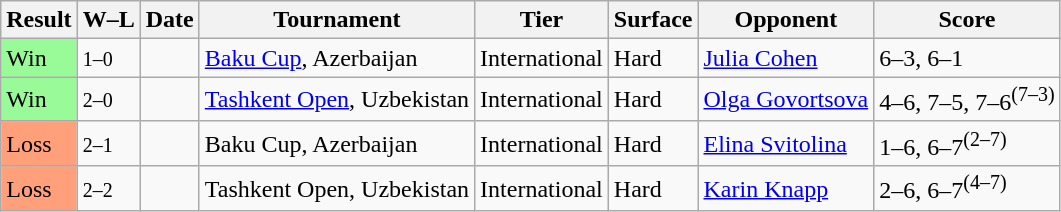<table class="sortable wikitable">
<tr>
<th>Result</th>
<th class="unsortable">W–L</th>
<th>Date</th>
<th>Tournament</th>
<th>Tier</th>
<th>Surface</th>
<th>Opponent</th>
<th class="unsortable">Score</th>
</tr>
<tr>
<td style="background:#98fb98;">Win</td>
<td><small>1–0</small></td>
<td><a href='#'></a></td>
<td><a href='#'>Baku Cup</a>, Azerbaijan</td>
<td>International</td>
<td>Hard</td>
<td> <a href='#'>Julia Cohen</a></td>
<td>6–3, 6–1</td>
</tr>
<tr>
<td style="background:#98fb98;">Win</td>
<td><small>2–0</small></td>
<td><a href='#'></a></td>
<td><a href='#'>Tashkent Open</a>, Uzbekistan</td>
<td>International</td>
<td>Hard</td>
<td> <a href='#'>Olga Govortsova</a></td>
<td>4–6, 7–5, 7–6<sup>(7–3)</sup></td>
</tr>
<tr>
<td style="background:#ffa07a;">Loss</td>
<td><small>2–1</small></td>
<td><a href='#'></a></td>
<td>Baku Cup, Azerbaijan</td>
<td>International</td>
<td>Hard</td>
<td> <a href='#'>Elina Svitolina</a></td>
<td>1–6, 6–7<sup>(2–7)</sup></td>
</tr>
<tr>
<td style="background:#ffa07a;">Loss</td>
<td><small>2–2</small></td>
<td><a href='#'></a></td>
<td>Tashkent Open, Uzbekistan</td>
<td>International</td>
<td>Hard</td>
<td> <a href='#'>Karin Knapp</a></td>
<td>2–6, 6–7<sup>(4–7)</sup></td>
</tr>
</table>
